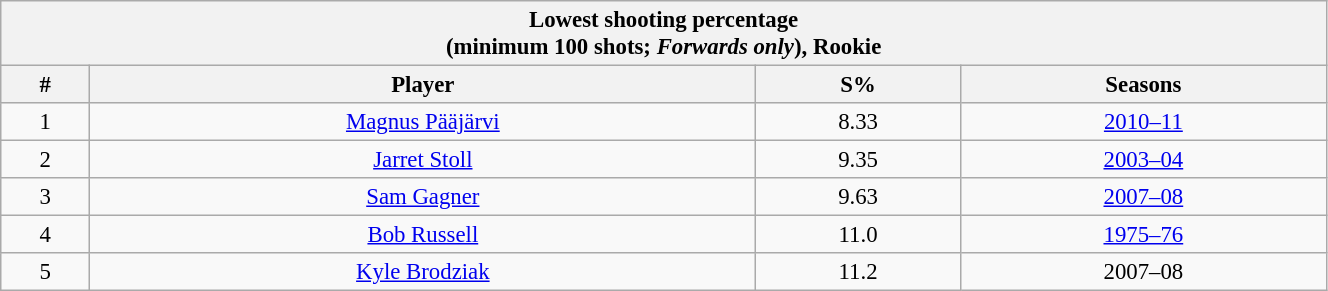<table class="wikitable" style="text-align: center; font-size: 95%" width="70%">
<tr>
<th colspan="4">Lowest shooting percentage<br>(minimum 100 shots; <em>Forwards only</em>), Rookie</th>
</tr>
<tr>
<th>#</th>
<th>Player</th>
<th>S%</th>
<th>Seasons</th>
</tr>
<tr>
<td>1</td>
<td><a href='#'>Magnus Pääjärvi</a></td>
<td>8.33</td>
<td><a href='#'>2010–11</a></td>
</tr>
<tr>
<td>2</td>
<td><a href='#'>Jarret Stoll</a></td>
<td>9.35</td>
<td><a href='#'>2003–04</a></td>
</tr>
<tr>
<td>3</td>
<td><a href='#'>Sam Gagner</a></td>
<td>9.63</td>
<td><a href='#'>2007–08</a></td>
</tr>
<tr>
<td>4</td>
<td><a href='#'>Bob Russell</a></td>
<td>11.0</td>
<td><a href='#'>1975–76</a></td>
</tr>
<tr>
<td>5</td>
<td><a href='#'>Kyle Brodziak</a></td>
<td>11.2</td>
<td>2007–08</td>
</tr>
</table>
